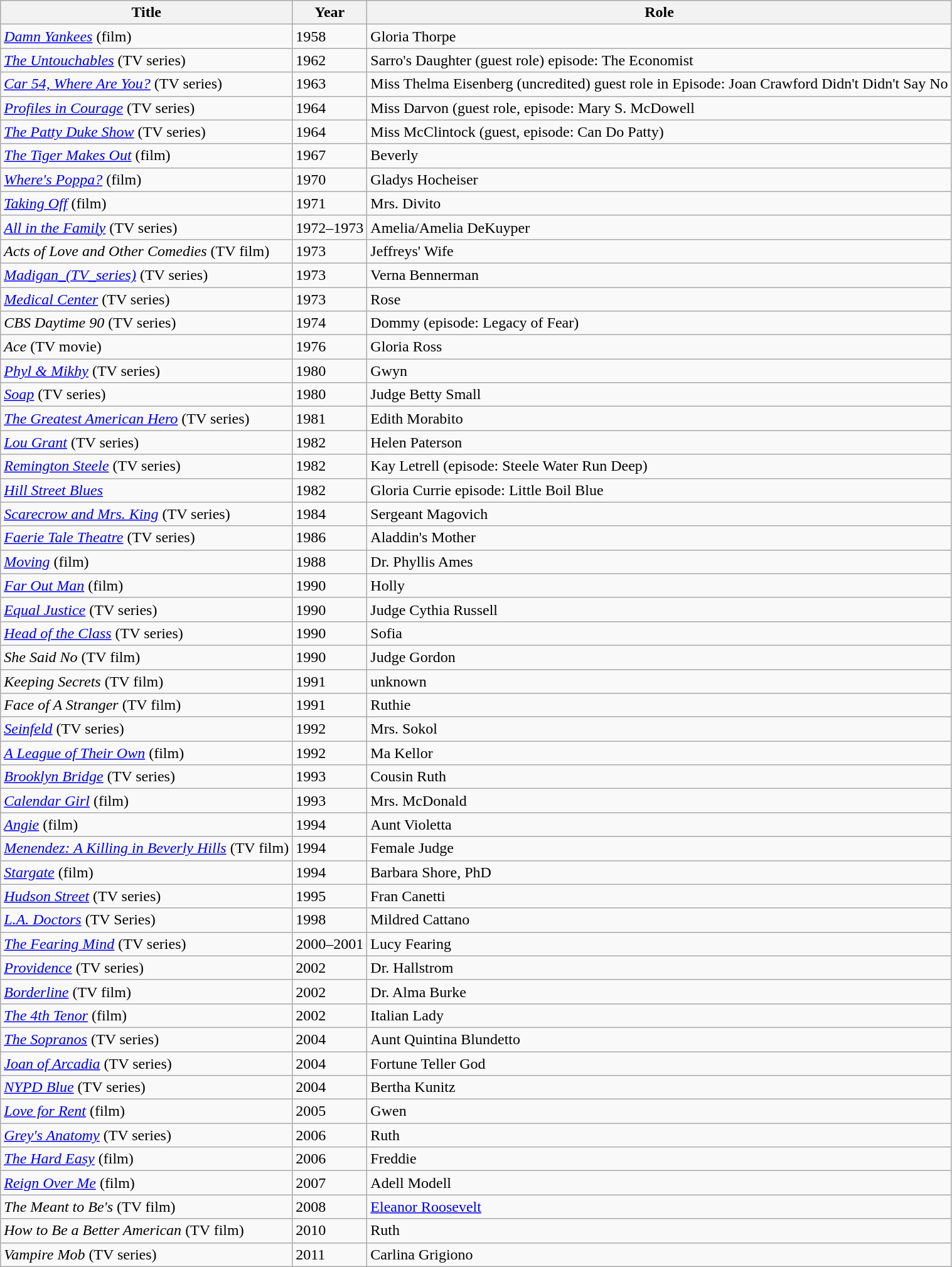<table class="wikitable">
<tr>
<th>Title</th>
<th>Year</th>
<th>Role</th>
</tr>
<tr>
<td><em><a href='#'>Damn Yankees</a></em> (film)</td>
<td>1958</td>
<td>Gloria Thorpe</td>
</tr>
<tr>
<td><em><a href='#'>The Untouchables</a></em> (TV series)</td>
<td>1962</td>
<td>Sarro's Daughter (guest role) episode: The Economist</td>
</tr>
<tr>
<td><em><a href='#'>Car 54, Where Are You?</a></em> (TV series)</td>
<td>1963</td>
<td>Miss Thelma Eisenberg (uncredited) guest role in Episode: Joan Crawford Didn't Didn't Say No</td>
</tr>
<tr>
<td><em><a href='#'>Profiles in Courage</a></em> (TV series)</td>
<td>1964</td>
<td>Miss Darvon (guest role, episode: Mary S. McDowell</td>
</tr>
<tr>
<td><em><a href='#'>The Patty Duke Show</a></em> (TV series)</td>
<td>1964</td>
<td>Miss McClintock (guest, episode: Can Do Patty)</td>
</tr>
<tr>
<td><em><a href='#'>The Tiger Makes Out</a></em> (film)</td>
<td>1967</td>
<td>Beverly</td>
</tr>
<tr>
<td><em><a href='#'>Where's Poppa?</a></em> (film)</td>
<td>1970</td>
<td>Gladys Hocheiser</td>
</tr>
<tr>
<td><em><a href='#'>Taking Off</a></em> (film)</td>
<td>1971</td>
<td>Mrs. Divito</td>
</tr>
<tr>
<td><em><a href='#'>All in the Family</a></em> (TV series)</td>
<td>1972–1973</td>
<td>Amelia/Amelia DeKuyper</td>
</tr>
<tr>
<td><em>Acts of Love and Other Comedies</em> (TV film)</td>
<td>1973</td>
<td>Jeffreys' Wife</td>
</tr>
<tr>
<td><em><a href='#'>Madigan_(TV_series)</a></em> (TV series)</td>
<td>1973</td>
<td>Verna Bennerman</td>
</tr>
<tr>
<td><em><a href='#'>Medical Center</a></em> (TV series)</td>
<td>1973</td>
<td>Rose</td>
</tr>
<tr>
<td><em>CBS Daytime 90</em> (TV series)</td>
<td>1974</td>
<td>Dommy (episode: Legacy of Fear)</td>
</tr>
<tr>
<td><em>Ace</em> (TV movie)</td>
<td>1976</td>
<td>Gloria Ross</td>
</tr>
<tr>
<td><em><a href='#'>Phyl & Mikhy</a></em> (TV series)</td>
<td>1980</td>
<td>Gwyn</td>
</tr>
<tr>
<td><em><a href='#'>Soap</a></em> (TV series)</td>
<td>1980</td>
<td>Judge Betty Small</td>
</tr>
<tr>
<td><em><a href='#'>The Greatest American Hero</a></em> (TV series)</td>
<td>1981</td>
<td>Edith Morabito</td>
</tr>
<tr>
<td><em><a href='#'>Lou Grant</a></em> (TV series)</td>
<td>1982</td>
<td>Helen Paterson</td>
</tr>
<tr>
<td><em><a href='#'>Remington Steele</a></em> (TV series)</td>
<td>1982</td>
<td>Kay Letrell (episode: Steele Water Run Deep)</td>
</tr>
<tr>
<td><em><a href='#'>Hill Street Blues</a></em></td>
<td>1982</td>
<td>Gloria Currie episode: Little Boil Blue</td>
</tr>
<tr>
<td><em><a href='#'>Scarecrow and Mrs. King</a></em> (TV series)</td>
<td>1984</td>
<td>Sergeant Magovich</td>
</tr>
<tr>
<td><em><a href='#'>Faerie Tale Theatre</a></em> (TV series)</td>
<td>1986</td>
<td>Aladdin's Mother</td>
</tr>
<tr>
<td><em><a href='#'>Moving</a></em> (film)</td>
<td>1988</td>
<td>Dr. Phyllis Ames</td>
</tr>
<tr>
<td><em><a href='#'>Far Out Man</a></em> (film)</td>
<td>1990</td>
<td>Holly</td>
</tr>
<tr>
<td><em><a href='#'>Equal Justice</a></em> (TV series)</td>
<td>1990</td>
<td>Judge Cythia Russell</td>
</tr>
<tr>
<td><em><a href='#'>Head of the Class</a></em> (TV series)</td>
<td>1990</td>
<td>Sofia</td>
</tr>
<tr>
<td><em>She Said No</em> (TV film)</td>
<td>1990</td>
<td>Judge Gordon</td>
</tr>
<tr>
<td><em>Keeping Secrets</em> (TV film)</td>
<td>1991</td>
<td>unknown</td>
</tr>
<tr>
<td><em>Face of A Stranger</em> (TV film)</td>
<td>1991</td>
<td>Ruthie</td>
</tr>
<tr>
<td><em><a href='#'>Seinfeld</a></em> (TV series)</td>
<td>1992</td>
<td>Mrs. Sokol</td>
</tr>
<tr>
<td><em><a href='#'>A League of Their Own</a></em> (film)</td>
<td>1992</td>
<td>Ma Kellor</td>
</tr>
<tr>
<td><em><a href='#'>Brooklyn Bridge</a></em> (TV series)</td>
<td>1993</td>
<td>Cousin Ruth</td>
</tr>
<tr>
<td><em><a href='#'>Calendar Girl</a></em>  (film)</td>
<td>1993</td>
<td>Mrs. McDonald</td>
</tr>
<tr>
<td><em><a href='#'>Angie</a></em> (film)</td>
<td>1994</td>
<td>Aunt Violetta</td>
</tr>
<tr>
<td><em><a href='#'>Menendez: A Killing in Beverly Hills</a></em> (TV film)</td>
<td>1994</td>
<td>Female Judge</td>
</tr>
<tr>
<td><em><a href='#'>Stargate</a></em> (film)</td>
<td>1994</td>
<td>Barbara Shore, PhD</td>
</tr>
<tr>
<td><em><a href='#'>Hudson Street</a></em> (TV series)</td>
<td>1995</td>
<td>Fran Canetti</td>
</tr>
<tr>
<td><em><a href='#'>L.A. Doctors</a></em> (TV Series)</td>
<td>1998</td>
<td>Mildred Cattano</td>
</tr>
<tr>
<td><em><a href='#'>The Fearing Mind</a></em> (TV series)</td>
<td>2000–2001</td>
<td>Lucy Fearing</td>
</tr>
<tr>
<td><em><a href='#'>Providence</a></em> (TV series)</td>
<td>2002</td>
<td>Dr. Hallstrom</td>
</tr>
<tr>
<td><em><a href='#'>Borderline</a></em> (TV film)</td>
<td>2002</td>
<td>Dr. Alma Burke</td>
</tr>
<tr>
<td><em><a href='#'>The 4th Tenor</a></em> (film)</td>
<td>2002</td>
<td>Italian Lady</td>
</tr>
<tr>
<td><em><a href='#'>The Sopranos</a></em> (TV series)</td>
<td>2004</td>
<td>Aunt Quintina Blundetto</td>
</tr>
<tr>
<td><em><a href='#'>Joan of Arcadia</a></em> (TV series)</td>
<td>2004</td>
<td>Fortune Teller God</td>
</tr>
<tr>
<td><em><a href='#'>NYPD Blue</a></em> (TV series)</td>
<td>2004</td>
<td>Bertha Kunitz</td>
</tr>
<tr>
<td><em><a href='#'>Love for Rent</a></em> (film)</td>
<td>2005</td>
<td>Gwen</td>
</tr>
<tr>
<td><em><a href='#'>Grey's Anatomy</a></em> (TV series)</td>
<td>2006</td>
<td>Ruth</td>
</tr>
<tr>
<td><em><a href='#'>The Hard Easy</a></em> (film)</td>
<td>2006</td>
<td>Freddie</td>
</tr>
<tr>
<td><em><a href='#'>Reign Over Me</a></em> (film)</td>
<td>2007</td>
<td>Adell Modell</td>
</tr>
<tr>
<td><em>The Meant to Be's</em> (TV film)</td>
<td>2008</td>
<td><a href='#'>Eleanor Roosevelt</a></td>
</tr>
<tr>
<td><em>How to Be a Better American</em> (TV film)</td>
<td>2010</td>
<td>Ruth</td>
</tr>
<tr>
<td><em>Vampire Mob</em> (TV series)</td>
<td>2011</td>
<td>Carlina Grigiono</td>
</tr>
</table>
